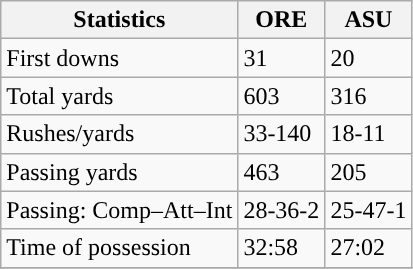<table class="wikitable" style="float: left;">
<tr>
<th>Statistics</th>
<th>ORE</th>
<th>ASU</th>
</tr>
<tr>
<td>First downs</td>
<td>31</td>
<td>20</td>
</tr>
<tr>
<td>Total yards</td>
<td>603</td>
<td>316</td>
</tr>
<tr>
<td>Rushes/yards</td>
<td>33-140</td>
<td>18-11</td>
</tr>
<tr>
<td>Passing yards</td>
<td>463</td>
<td>205</td>
</tr>
<tr>
<td>Passing: Comp–Att–Int</td>
<td>28-36-2</td>
<td>25-47-1</td>
</tr>
<tr>
<td>Time of possession</td>
<td>32:58</td>
<td>27:02</td>
</tr>
<tr>
</tr>
</table>
